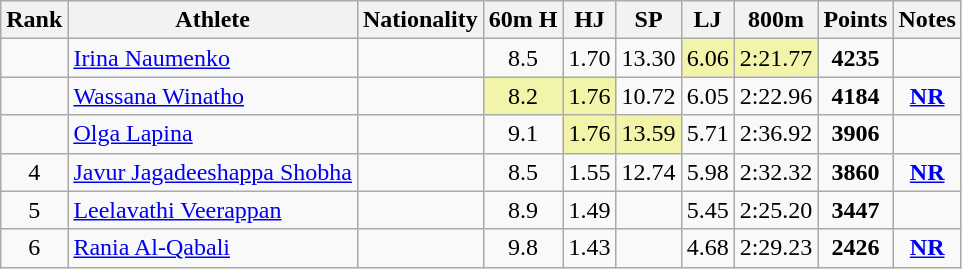<table class="wikitable sortable" style=" text-align:center">
<tr>
<th>Rank</th>
<th>Athlete</th>
<th>Nationality</th>
<th>60m H</th>
<th>HJ</th>
<th>SP</th>
<th>LJ</th>
<th>800m</th>
<th>Points</th>
<th>Notes</th>
</tr>
<tr>
<td></td>
<td align=left><a href='#'>Irina Naumenko</a></td>
<td align=left></td>
<td>8.5</td>
<td>1.70</td>
<td>13.30</td>
<td bgcolor=#F2F5A9>6.06</td>
<td bgcolor=#F2F5A9>2:21.77</td>
<td><strong>4235</strong></td>
<td></td>
</tr>
<tr>
<td></td>
<td align=left><a href='#'>Wassana Winatho</a></td>
<td align=left></td>
<td bgcolor=#F2F5A9>8.2</td>
<td bgcolor=#F2F5A9>1.76</td>
<td>10.72</td>
<td>6.05</td>
<td>2:22.96</td>
<td><strong>4184</strong></td>
<td><strong><a href='#'>NR</a></strong></td>
</tr>
<tr>
<td></td>
<td align=left><a href='#'>Olga Lapina</a></td>
<td align=left></td>
<td>9.1</td>
<td bgcolor=#F2F5A9>1.76</td>
<td bgcolor=#F2F5A9>13.59</td>
<td>5.71</td>
<td>2:36.92</td>
<td><strong>3906</strong></td>
<td></td>
</tr>
<tr>
<td>4</td>
<td align=left><a href='#'>Javur Jagadeeshappa Shobha</a></td>
<td align=left></td>
<td>8.5</td>
<td>1.55</td>
<td>12.74</td>
<td>5.98</td>
<td>2:32.32</td>
<td><strong>3860</strong></td>
<td><strong><a href='#'>NR</a></strong></td>
</tr>
<tr>
<td>5</td>
<td align=left><a href='#'>Leelavathi Veerappan</a></td>
<td align=left></td>
<td>8.9</td>
<td>1.49</td>
<td></td>
<td>5.45</td>
<td>2:25.20</td>
<td><strong>3447</strong></td>
<td></td>
</tr>
<tr>
<td>6</td>
<td align=left><a href='#'>Rania Al-Qabali</a></td>
<td align=left></td>
<td>9.8</td>
<td>1.43</td>
<td></td>
<td>4.68</td>
<td>2:29.23</td>
<td><strong>2426</strong></td>
<td><strong><a href='#'>NR</a></strong></td>
</tr>
</table>
